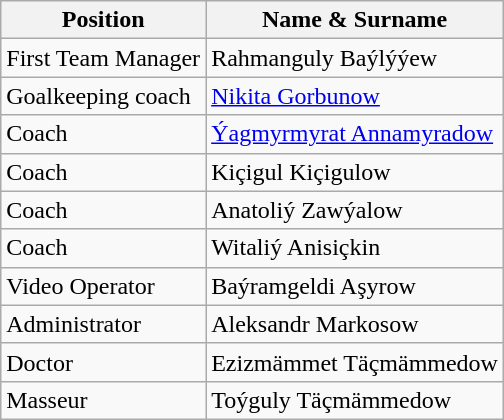<table class="wikitable">
<tr>
<th>Position</th>
<th>Name & Surname</th>
</tr>
<tr>
<td>First Team Manager</td>
<td> Rahmanguly Baýlýýew</td>
</tr>
<tr>
<td>Goalkeeping coach</td>
<td>  <a href='#'>Nikita Gorbunow</a></td>
</tr>
<tr>
<td>Coach</td>
<td> <a href='#'>Ýagmyrmyrat Annamyradow</a></td>
</tr>
<tr>
<td>Coach</td>
<td> Kiçigul Kiçigulow</td>
</tr>
<tr>
<td>Coach</td>
<td> Anatoliý Zawýalow</td>
</tr>
<tr>
<td>Coach</td>
<td> Witaliý Anisiçkin</td>
</tr>
<tr>
<td>Video Operator</td>
<td> Baýramgeldi Aşyrow</td>
</tr>
<tr>
<td>Administrator</td>
<td> Aleksandr Markosow</td>
</tr>
<tr>
<td>Doctor</td>
<td> Ezizmämmet Täçmämmedow</td>
</tr>
<tr>
<td>Masseur</td>
<td> Toýguly Täçmämmedow</td>
</tr>
</table>
